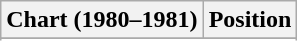<table class="wikitable" border="1">
<tr>
<th>Chart (1980–1981)</th>
<th>Position</th>
</tr>
<tr>
</tr>
<tr>
</tr>
<tr>
</tr>
<tr>
</tr>
<tr>
</tr>
<tr>
</tr>
</table>
